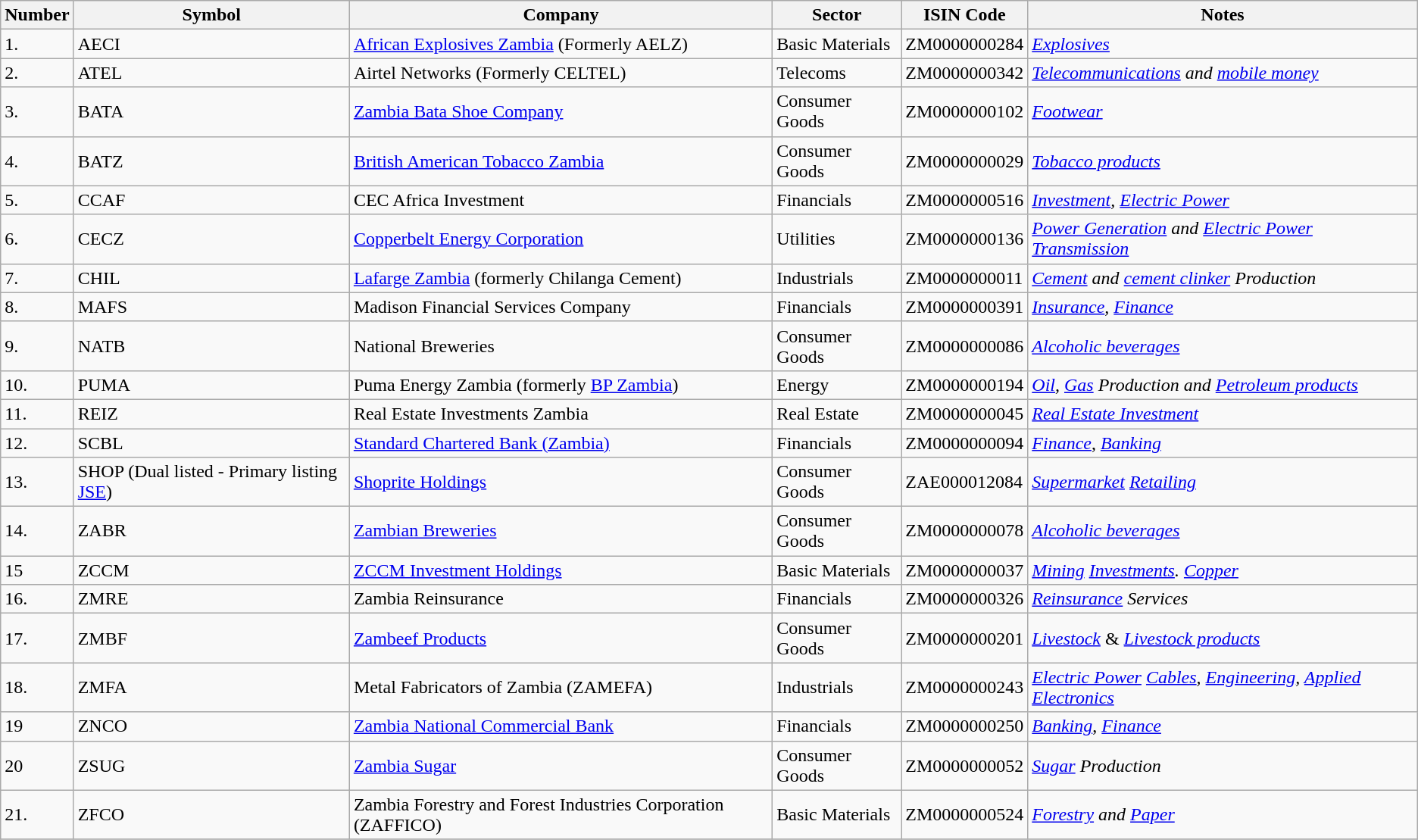<table class="wikitable">
<tr>
<th>Number</th>
<th>Symbol</th>
<th>Company</th>
<th>Sector</th>
<th>ISIN Code</th>
<th>Notes</th>
</tr>
<tr>
<td>1.</td>
<td>AECI</td>
<td><a href='#'>African Explosives Zambia</a> (Formerly AELZ)</td>
<td>Basic Materials</td>
<td>ZM0000000284</td>
<td><em><a href='#'>Explosives</a></em></td>
</tr>
<tr>
<td>2.</td>
<td>ATEL</td>
<td>Airtel Networks (Formerly CELTEL)</td>
<td>Telecoms</td>
<td>ZM0000000342</td>
<td><em><a href='#'>Telecommunications</a> and <a href='#'>mobile money</a></em></td>
</tr>
<tr>
<td>3.</td>
<td>BATA</td>
<td><a href='#'>Zambia Bata Shoe Company</a></td>
<td>Consumer Goods</td>
<td>ZM0000000102</td>
<td><em><a href='#'>Footwear</a></em></td>
</tr>
<tr>
<td>4.</td>
<td>BATZ</td>
<td><a href='#'>British American Tobacco Zambia</a></td>
<td>Consumer Goods</td>
<td>ZM0000000029</td>
<td><em><a href='#'>Tobacco products</a></em></td>
</tr>
<tr>
<td>5.</td>
<td>CCAF</td>
<td>CEC Africa Investment</td>
<td>Financials</td>
<td>ZM0000000516</td>
<td><em><a href='#'>Investment</a>, <a href='#'>Electric Power</a></em></td>
</tr>
<tr>
<td>6.</td>
<td>CECZ</td>
<td><a href='#'>Copperbelt Energy Corporation</a></td>
<td>Utilities</td>
<td>ZM0000000136</td>
<td><em><a href='#'>Power Generation</a> and <a href='#'>Electric Power Transmission</a></em></td>
</tr>
<tr>
<td>7.</td>
<td>CHIL</td>
<td><a href='#'>Lafarge Zambia</a> (formerly Chilanga Cement)</td>
<td>Industrials</td>
<td>ZM0000000011</td>
<td><em><a href='#'>Cement</a> and <a href='#'>cement clinker</a> Production</em></td>
</tr>
<tr>
<td>8.</td>
<td>MAFS</td>
<td>Madison Financial Services Company</td>
<td>Financials</td>
<td>ZM0000000391</td>
<td><em><a href='#'>Insurance</a>, <a href='#'>Finance</a></em></td>
</tr>
<tr>
<td>9.</td>
<td>NATB</td>
<td>National Breweries</td>
<td>Consumer Goods</td>
<td>ZM0000000086</td>
<td><em><a href='#'>Alcoholic beverages</a></em></td>
</tr>
<tr>
<td>10.</td>
<td>PUMA</td>
<td>Puma Energy Zambia (formerly <a href='#'>BP Zambia</a>)</td>
<td>Energy</td>
<td>ZM0000000194</td>
<td><em><a href='#'>Oil</a>, <a href='#'>Gas</a> Production and <a href='#'>Petroleum products</a></em></td>
</tr>
<tr>
<td>11.</td>
<td>REIZ</td>
<td>Real Estate Investments Zambia</td>
<td>Real Estate</td>
<td>ZM0000000045</td>
<td><em><a href='#'>Real Estate Investment</a></em></td>
</tr>
<tr>
<td>12.</td>
<td>SCBL</td>
<td><a href='#'>Standard Chartered Bank (Zambia)</a></td>
<td>Financials</td>
<td>ZM0000000094</td>
<td><em><a href='#'>Finance</a></em>, <em><a href='#'>Banking</a></em></td>
</tr>
<tr>
<td>13.</td>
<td>SHOP (Dual listed - Primary listing <a href='#'>JSE</a>)</td>
<td><a href='#'>Shoprite Holdings</a></td>
<td>Consumer Goods</td>
<td>ZAE000012084</td>
<td><em><a href='#'>Supermarket</a> <a href='#'>Retailing</a></em></td>
</tr>
<tr>
<td>14.</td>
<td>ZABR</td>
<td><a href='#'>Zambian Breweries</a></td>
<td>Consumer Goods</td>
<td>ZM0000000078</td>
<td><em><a href='#'>Alcoholic beverages</a></em></td>
</tr>
<tr>
<td>15</td>
<td>ZCCM</td>
<td><a href='#'>ZCCM Investment Holdings</a></td>
<td>Basic Materials</td>
<td>ZM0000000037</td>
<td><em><a href='#'>Mining</a> <a href='#'>Investments</a>. <a href='#'>Copper</a></em></td>
</tr>
<tr>
<td>16.</td>
<td>ZMRE</td>
<td>Zambia Reinsurance</td>
<td>Financials</td>
<td>ZM0000000326</td>
<td><em><a href='#'>Reinsurance</a> Services</em></td>
</tr>
<tr>
<td>17.</td>
<td>ZMBF</td>
<td><a href='#'>Zambeef Products</a></td>
<td>Consumer Goods</td>
<td>ZM0000000201</td>
<td><em><a href='#'>Livestock</a></em> & <em><a href='#'>Livestock products</a></em></td>
</tr>
<tr>
<td>18.</td>
<td>ZMFA</td>
<td>Metal Fabricators of Zambia (ZAMEFA)</td>
<td>Industrials</td>
<td>ZM0000000243</td>
<td><em><a href='#'>Electric Power</a> <a href='#'>Cables</a>, <a href='#'>Engineering</a>, <a href='#'>Applied Electronics</a></em></td>
</tr>
<tr>
<td>19</td>
<td>ZNCO</td>
<td><a href='#'>Zambia National Commercial Bank</a></td>
<td>Financials</td>
<td>ZM0000000250</td>
<td><em><a href='#'>Banking</a></em>, <em><a href='#'>Finance</a></em></td>
</tr>
<tr>
<td>20</td>
<td>ZSUG</td>
<td><a href='#'>Zambia Sugar</a></td>
<td>Consumer Goods</td>
<td>ZM0000000052</td>
<td><em><a href='#'>Sugar</a> Production</em></td>
</tr>
<tr>
<td>21.</td>
<td>ZFCO</td>
<td>Zambia Forestry and Forest Industries Corporation (ZAFFICO)</td>
<td>Basic Materials</td>
<td>ZM0000000524</td>
<td><em><a href='#'>Forestry</a> and <a href='#'>Paper</a></em></td>
</tr>
<tr>
</tr>
</table>
